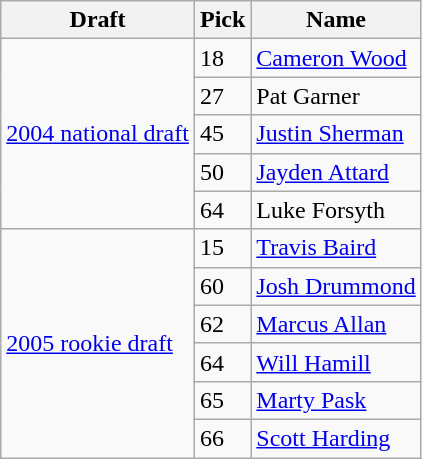<table class="wikitable plainrowheaders">
<tr>
<th scope="col"><strong>Draft</strong></th>
<th scope="col"><strong>Pick</strong></th>
<th scope="col"><strong>Name</strong></th>
</tr>
<tr>
<th rowspan= "5" style="font-weight: normal; background: #F9F9F9; text-align: left;"><a href='#'>2004 national draft</a></th>
<td>18</td>
<td><a href='#'>Cameron Wood</a></td>
</tr>
<tr>
<td>27</td>
<td>Pat Garner</td>
</tr>
<tr>
<td>45</td>
<td><a href='#'>Justin Sherman</a></td>
</tr>
<tr>
<td>50</td>
<td><a href='#'>Jayden Attard</a></td>
</tr>
<tr>
<td>64</td>
<td>Luke Forsyth</td>
</tr>
<tr>
<th rowspan= "6" style="font-weight: normal; background: #F9F9F9; text-align: left;"><a href='#'>2005 rookie draft</a></th>
<td>15</td>
<td><a href='#'>Travis Baird</a></td>
</tr>
<tr>
<td>60</td>
<td><a href='#'>Josh Drummond</a></td>
</tr>
<tr>
<td>62</td>
<td><a href='#'>Marcus Allan</a></td>
</tr>
<tr>
<td>64</td>
<td><a href='#'>Will Hamill</a></td>
</tr>
<tr>
<td>65</td>
<td><a href='#'>Marty Pask</a></td>
</tr>
<tr>
<td>66</td>
<td><a href='#'>Scott Harding</a></td>
</tr>
</table>
